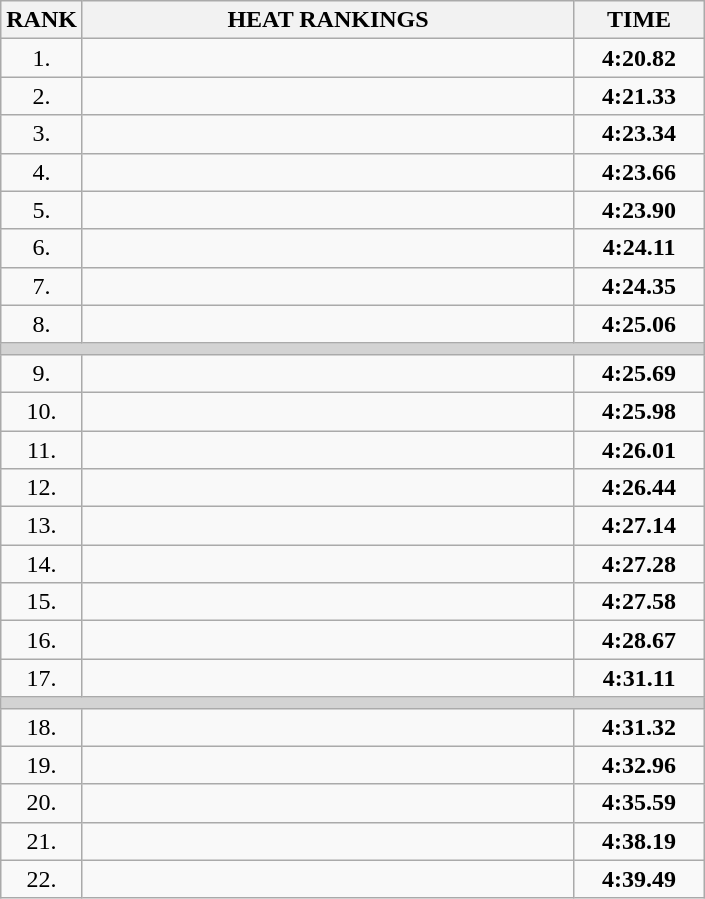<table class="wikitable">
<tr>
<th>RANK</th>
<th style="width: 20em">HEAT RANKINGS</th>
<th style="width: 5em">TIME</th>
</tr>
<tr>
<td align="center">1.</td>
<td></td>
<td align="center"><strong>4:20.82</strong></td>
</tr>
<tr>
<td align="center">2.</td>
<td></td>
<td align="center"><strong>4:21.33</strong></td>
</tr>
<tr>
<td align="center">3.</td>
<td></td>
<td align="center"><strong>4:23.34</strong></td>
</tr>
<tr>
<td align="center">4.</td>
<td></td>
<td align="center"><strong>4:23.66</strong></td>
</tr>
<tr>
<td align="center">5.</td>
<td></td>
<td align="center"><strong>4:23.90</strong></td>
</tr>
<tr>
<td align="center">6.</td>
<td></td>
<td align="center"><strong>4:24.11</strong></td>
</tr>
<tr>
<td align="center">7.</td>
<td></td>
<td align="center"><strong>4:24.35</strong></td>
</tr>
<tr>
<td align="center">8.</td>
<td></td>
<td align="center"><strong>4:25.06</strong></td>
</tr>
<tr>
<td colspan=3 bgcolor=lightgray></td>
</tr>
<tr>
<td align="center">9.</td>
<td></td>
<td align="center"><strong>4:25.69</strong></td>
</tr>
<tr>
<td align="center">10.</td>
<td></td>
<td align="center"><strong>4:25.98</strong></td>
</tr>
<tr>
<td align="center">11.</td>
<td></td>
<td align="center"><strong>4:26.01</strong></td>
</tr>
<tr>
<td align="center">12.</td>
<td> </td>
<td align="center"><strong>4:26.44</strong></td>
</tr>
<tr>
<td align="center">13.</td>
<td></td>
<td align="center"><strong>4:27.14</strong></td>
</tr>
<tr>
<td align="center">14.</td>
<td></td>
<td align="center"><strong>4:27.28</strong></td>
</tr>
<tr>
<td align="center">15.</td>
<td></td>
<td align="center"><strong>4:27.58</strong></td>
</tr>
<tr>
<td align="center">16.</td>
<td></td>
<td align="center"><strong>4:28.67</strong></td>
</tr>
<tr>
<td align="center">17.</td>
<td></td>
<td align="center"><strong>4:31.11</strong></td>
</tr>
<tr>
<td colspan=3 bgcolor=lightgray></td>
</tr>
<tr>
<td align="center">18.</td>
<td></td>
<td align="center"><strong>4:31.32</strong></td>
</tr>
<tr>
<td align="center">19.</td>
<td></td>
<td align="center"><strong>4:32.96</strong></td>
</tr>
<tr>
<td align="center">20.</td>
<td></td>
<td align="center"><strong>4:35.59</strong></td>
</tr>
<tr>
<td align="center">21.</td>
<td></td>
<td align="center"><strong>4:38.19</strong></td>
</tr>
<tr>
<td align="center">22.</td>
<td></td>
<td align="center"><strong>4:39.49</strong></td>
</tr>
</table>
